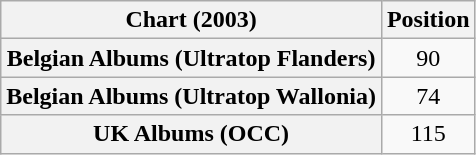<table class="wikitable sortable plainrowheaders" style="text-align:center">
<tr>
<th scope="col">Chart (2003)</th>
<th scope="col">Position</th>
</tr>
<tr>
<th scope="row">Belgian Albums (Ultratop Flanders)</th>
<td>90</td>
</tr>
<tr>
<th scope="row">Belgian Albums (Ultratop Wallonia)</th>
<td>74</td>
</tr>
<tr>
<th scope="row">UK Albums (OCC)</th>
<td>115</td>
</tr>
</table>
